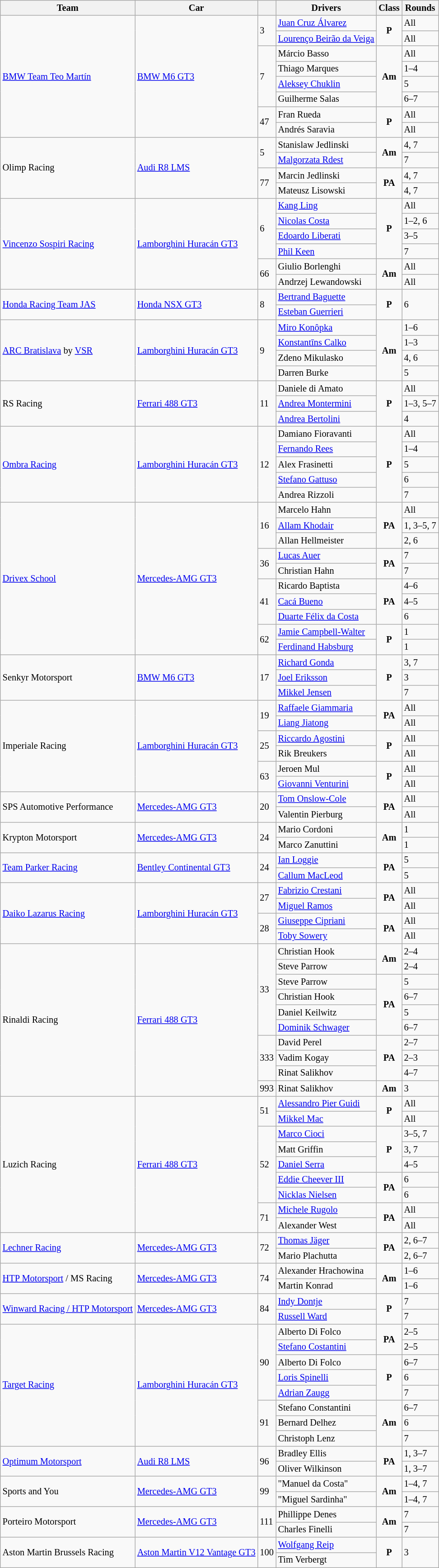<table class="wikitable" style="font-size:85%">
<tr>
<th>Team</th>
<th>Car</th>
<th></th>
<th>Drivers</th>
<th>Class</th>
<th>Rounds</th>
</tr>
<tr>
<td rowspan=8> <a href='#'>BMW Team Teo Martín</a></td>
<td rowspan=8><a href='#'>BMW M6 GT3</a></td>
<td rowspan=2>3</td>
<td> <a href='#'>Juan Cruz Álvarez</a></td>
<td rowspan=2 align=center><strong><span>P</span></strong></td>
<td>All</td>
</tr>
<tr>
<td> <a href='#'>Lourenço Beirão da Veiga</a></td>
<td>All</td>
</tr>
<tr>
<td rowspan=4>7</td>
<td> Márcio Basso</td>
<td rowspan=4 align=center><strong><span>Am</span></strong></td>
<td>All</td>
</tr>
<tr>
<td> Thiago Marques</td>
<td>1–4</td>
</tr>
<tr>
<td> <a href='#'>Aleksey Chuklin</a></td>
<td>5</td>
</tr>
<tr>
<td> Guilherme Salas</td>
<td>6–7</td>
</tr>
<tr>
<td rowspan=2>47</td>
<td> Fran Rueda</td>
<td rowspan=2 align=center><strong><span>P</span></strong></td>
<td>All</td>
</tr>
<tr>
<td> Andrés Saravia</td>
<td>All</td>
</tr>
<tr>
<td rowspan=4> Olimp Racing</td>
<td rowspan=4><a href='#'>Audi R8 LMS</a></td>
<td rowspan=2>5</td>
<td> Stanislaw Jedlinski</td>
<td align=center rowspan=2><strong><span>Am</span></strong></td>
<td>4, 7</td>
</tr>
<tr>
<td> <a href='#'>Malgorzata Rdest</a></td>
<td>7</td>
</tr>
<tr>
<td rowspan=2>77</td>
<td> Marcin Jedlinski</td>
<td rowspan=2 align=center><strong><span>PA</span></strong></td>
<td>4, 7</td>
</tr>
<tr>
<td> Mateusz Lisowski</td>
<td>4, 7</td>
</tr>
<tr>
<td rowspan=6> <a href='#'>Vincenzo Sospiri Racing</a></td>
<td rowspan=6><a href='#'>Lamborghini Huracán GT3</a></td>
<td rowspan=4>6</td>
<td> <a href='#'>Kang Ling</a></td>
<td rowspan=4 align=center><strong><span>P</span></strong></td>
<td>All</td>
</tr>
<tr>
<td> <a href='#'>Nicolas Costa</a></td>
<td>1–2, 6</td>
</tr>
<tr>
<td> <a href='#'>Edoardo Liberati</a></td>
<td>3–5</td>
</tr>
<tr>
<td> <a href='#'>Phil Keen</a></td>
<td>7</td>
</tr>
<tr>
<td rowspan=2>66</td>
<td> Giulio Borlenghi</td>
<td rowspan=2 align=center><strong><span>Am</span></strong></td>
<td>All</td>
</tr>
<tr>
<td> Andrzej Lewandowski</td>
<td>All</td>
</tr>
<tr>
<td rowspan=2> <a href='#'>Honda Racing Team JAS</a></td>
<td rowspan=2><a href='#'>Honda NSX GT3</a></td>
<td rowspan=2>8</td>
<td> <a href='#'>Bertrand Baguette</a></td>
<td rowspan=2 align=center><strong><span>P</span></strong></td>
<td rowspan=2>6</td>
</tr>
<tr>
<td> <a href='#'>Esteban Guerrieri</a></td>
</tr>
<tr>
<td rowspan=4> <a href='#'>ARC Bratislava</a> by <a href='#'>VSR</a></td>
<td rowspan=4><a href='#'>Lamborghini Huracán GT3</a></td>
<td rowspan=4>9</td>
<td> <a href='#'>Miro Konôpka</a></td>
<td rowspan=4 align=center><strong><span>Am</span></strong></td>
<td>1–6</td>
</tr>
<tr>
<td> <a href='#'>Konstantīns Calko</a></td>
<td>1–3</td>
</tr>
<tr>
<td> Zdeno Mikulasko</td>
<td>4, 6</td>
</tr>
<tr>
<td> Darren Burke</td>
<td>5</td>
</tr>
<tr>
<td rowspan=3> RS Racing</td>
<td rowspan=3><a href='#'>Ferrari 488 GT3</a></td>
<td rowspan=3>11</td>
<td> Daniele di Amato</td>
<td rowspan=3 align=center><strong><span>P</span></strong></td>
<td>All</td>
</tr>
<tr>
<td> <a href='#'>Andrea Montermini</a></td>
<td>1–3, 5–7</td>
</tr>
<tr>
<td> <a href='#'>Andrea Bertolini</a></td>
<td>4</td>
</tr>
<tr>
<td rowspan=5> <a href='#'>Ombra Racing</a></td>
<td rowspan=5><a href='#'>Lamborghini Huracán GT3</a></td>
<td rowspan=5>12</td>
<td> Damiano Fioravanti</td>
<td rowspan=5 align=center><strong><span>P</span></strong></td>
<td>All</td>
</tr>
<tr>
<td> <a href='#'>Fernando Rees</a></td>
<td>1–4</td>
</tr>
<tr>
<td> Alex Frasinetti</td>
<td>5</td>
</tr>
<tr>
<td> <a href='#'>Stefano Gattuso</a></td>
<td>6</td>
</tr>
<tr>
<td> Andrea Rizzoli</td>
<td>7</td>
</tr>
<tr>
<td rowspan=10> <a href='#'>Drivex School</a></td>
<td rowspan=10><a href='#'>Mercedes-AMG GT3</a></td>
<td rowspan=3>16</td>
<td> Marcelo Hahn</td>
<td rowspan=3 align=center><strong><span>PA</span></strong></td>
<td>All</td>
</tr>
<tr>
<td> <a href='#'>Allam Khodair</a></td>
<td>1, 3–5, 7</td>
</tr>
<tr>
<td> Allan Hellmeister</td>
<td>2, 6</td>
</tr>
<tr>
<td rowspan=2>36</td>
<td> <a href='#'>Lucas Auer</a></td>
<td rowspan=2 align=center><strong><span>PA</span></strong></td>
<td>7</td>
</tr>
<tr>
<td> Christian Hahn</td>
<td>7</td>
</tr>
<tr>
<td rowspan=3>41</td>
<td> Ricardo Baptista</td>
<td rowspan=3 align=center><strong><span>PA</span></strong></td>
<td>4–6</td>
</tr>
<tr>
<td> <a href='#'>Cacá Bueno</a></td>
<td>4–5</td>
</tr>
<tr>
<td> <a href='#'>Duarte Félix da Costa</a></td>
<td>6</td>
</tr>
<tr>
<td rowspan=2>62</td>
<td> <a href='#'>Jamie Campbell-Walter</a></td>
<td rowspan=2 align=center><strong><span>P</span></strong></td>
<td>1</td>
</tr>
<tr>
<td> <a href='#'>Ferdinand Habsburg</a></td>
<td>1</td>
</tr>
<tr>
<td rowspan=3> Senkyr Motorsport</td>
<td rowspan=3><a href='#'>BMW M6 GT3</a></td>
<td rowspan=3>17</td>
<td> <a href='#'>Richard Gonda</a></td>
<td rowspan=3 align=center><strong><span>P</span></strong></td>
<td>3, 7</td>
</tr>
<tr>
<td> <a href='#'>Joel Eriksson</a></td>
<td>3</td>
</tr>
<tr>
<td> <a href='#'>Mikkel Jensen</a></td>
<td>7</td>
</tr>
<tr>
<td rowspan=6> Imperiale Racing</td>
<td rowspan=6><a href='#'>Lamborghini Huracán GT3</a></td>
<td rowspan=2>19</td>
<td> <a href='#'>Raffaele Giammaria</a></td>
<td rowspan=2 align=center><strong><span>PA</span></strong></td>
<td>All</td>
</tr>
<tr>
<td> <a href='#'>Liang Jiatong</a></td>
<td>All</td>
</tr>
<tr>
<td rowspan=2>25</td>
<td> <a href='#'>Riccardo Agostini</a></td>
<td rowspan=2 align=center><strong><span>P</span></strong></td>
<td>All</td>
</tr>
<tr>
<td> Rik Breukers</td>
<td>All</td>
</tr>
<tr>
<td rowspan=2>63</td>
<td> Jeroen Mul</td>
<td rowspan=2 align=center><strong><span>P</span></strong></td>
<td>All</td>
</tr>
<tr>
<td> <a href='#'>Giovanni Venturini</a></td>
<td>All</td>
</tr>
<tr>
<td rowspan=2> SPS Automotive Performance</td>
<td rowspan=2><a href='#'>Mercedes-AMG GT3</a></td>
<td rowspan=2>20</td>
<td> <a href='#'>Tom Onslow-Cole</a></td>
<td rowspan=2 align=center><strong><span>PA</span></strong></td>
<td>All</td>
</tr>
<tr>
<td> Valentin Pierburg</td>
<td>All</td>
</tr>
<tr>
<td rowspan=2> Krypton Motorsport</td>
<td rowspan=2><a href='#'>Mercedes-AMG GT3</a></td>
<td rowspan=2>24</td>
<td> Mario Cordoni</td>
<td rowspan=2 align=center><strong><span>Am</span></strong></td>
<td>1</td>
</tr>
<tr>
<td> Marco Zanuttini</td>
<td>1</td>
</tr>
<tr>
<td rowspan=2> <a href='#'>Team Parker Racing</a></td>
<td rowspan=2><a href='#'>Bentley Continental GT3</a></td>
<td rowspan=2>24</td>
<td> <a href='#'>Ian Loggie</a></td>
<td rowspan=2 align=center><strong><span>PA</span></strong></td>
<td>5</td>
</tr>
<tr>
<td> <a href='#'>Callum MacLeod</a></td>
<td>5</td>
</tr>
<tr>
<td rowspan=4> <a href='#'>Daiko Lazarus Racing</a></td>
<td rowspan=4><a href='#'>Lamborghini Huracán GT3</a></td>
<td rowspan=2>27</td>
<td> <a href='#'>Fabrizio Crestani</a></td>
<td rowspan=2 align=center><strong><span>PA</span></strong></td>
<td>All</td>
</tr>
<tr>
<td> <a href='#'>Miguel Ramos</a></td>
<td>All</td>
</tr>
<tr>
<td rowspan=2>28</td>
<td> <a href='#'>Giuseppe Cipriani</a></td>
<td rowspan=2 align=center><strong><span>PA</span></strong></td>
<td>All</td>
</tr>
<tr>
<td> <a href='#'>Toby Sowery</a></td>
<td>All</td>
</tr>
<tr>
<td rowspan=10> Rinaldi Racing</td>
<td rowspan=10><a href='#'>Ferrari 488 GT3</a></td>
<td rowspan=6>33</td>
<td> Christian Hook</td>
<td rowspan=2 align=center><strong><span>Am</span></strong></td>
<td>2–4</td>
</tr>
<tr>
<td> Steve Parrow</td>
<td>2–4</td>
</tr>
<tr>
<td> Steve Parrow</td>
<td rowspan=4 align=center><strong><span>PA</span></strong></td>
<td>5</td>
</tr>
<tr>
<td> Christian Hook</td>
<td>6–7</td>
</tr>
<tr>
<td> Daniel Keilwitz</td>
<td>5</td>
</tr>
<tr>
<td> <a href='#'>Dominik Schwager</a></td>
<td>6–7</td>
</tr>
<tr>
<td rowspan=3>333</td>
<td> David Perel</td>
<td rowspan=3 align=center><strong><span>PA</span></strong></td>
<td>2–7</td>
</tr>
<tr>
<td> Vadim Kogay</td>
<td>2–3</td>
</tr>
<tr>
<td> Rinat Salikhov</td>
<td>4–7</td>
</tr>
<tr>
<td>993</td>
<td> Rinat Salikhov</td>
<td align=center><strong><span>Am</span></strong></td>
<td>3</td>
</tr>
<tr>
<td rowspan=9> Luzich Racing</td>
<td rowspan=9><a href='#'>Ferrari 488 GT3</a></td>
<td rowspan=2>51</td>
<td> <a href='#'>Alessandro Pier Guidi</a></td>
<td rowspan=2 align=center><strong><span>P</span></strong></td>
<td>All</td>
</tr>
<tr>
<td> <a href='#'>Mikkel Mac</a></td>
<td>All</td>
</tr>
<tr>
<td rowspan=5>52</td>
<td> <a href='#'>Marco Cioci</a></td>
<td rowspan=3 align=center><strong><span>P</span></strong></td>
<td>3–5, 7</td>
</tr>
<tr>
<td> Matt Griffin</td>
<td>3, 7</td>
</tr>
<tr>
<td> <a href='#'>Daniel Serra</a></td>
<td>4–5</td>
</tr>
<tr>
<td> <a href='#'>Eddie Cheever III</a></td>
<td rowspan=2 align=center><strong><span>PA</span></strong></td>
<td>6</td>
</tr>
<tr>
<td> <a href='#'>Nicklas Nielsen</a></td>
<td>6</td>
</tr>
<tr>
<td rowspan=2>71</td>
<td> <a href='#'>Michele Rugolo</a></td>
<td rowspan=2 align=center><strong><span>PA</span></strong></td>
<td>All</td>
</tr>
<tr>
<td> Alexander West</td>
<td>All</td>
</tr>
<tr>
<td rowspan=2> <a href='#'>Lechner Racing</a></td>
<td rowspan=2><a href='#'>Mercedes-AMG GT3</a></td>
<td rowspan=2>72</td>
<td> <a href='#'>Thomas Jäger</a></td>
<td rowspan=2 align=center><strong><span>PA</span></strong></td>
<td>2, 6–7</td>
</tr>
<tr>
<td> Mario Plachutta</td>
<td>2, 6–7</td>
</tr>
<tr>
<td rowspan=2> <a href='#'>HTP Motorsport</a> / MS Racing</td>
<td rowspan=2><a href='#'>Mercedes-AMG GT3</a></td>
<td rowspan=2>74</td>
<td> Alexander Hrachowina</td>
<td rowspan=2 align=center><strong><span>Am</span></strong></td>
<td>1–6</td>
</tr>
<tr>
<td> Martin Konrad</td>
<td>1–6</td>
</tr>
<tr>
<td rowspan=2> <a href='#'>Winward Racing / HTP Motorsport</a></td>
<td rowspan=2><a href='#'>Mercedes-AMG GT3</a></td>
<td rowspan=2>84</td>
<td> <a href='#'>Indy Dontje</a></td>
<td rowspan=2 align=center><strong><span>P</span></strong></td>
<td>7</td>
</tr>
<tr>
<td> <a href='#'>Russell Ward</a></td>
<td>7</td>
</tr>
<tr>
<td rowspan=8> <a href='#'>Target Racing</a></td>
<td rowspan=8><a href='#'>Lamborghini Huracán GT3</a></td>
<td rowspan=5>90</td>
<td> Alberto Di Folco</td>
<td rowspan=2 align=center><strong><span>PA</span></strong></td>
<td>2–5</td>
</tr>
<tr>
<td> <a href='#'>Stefano Costantini</a></td>
<td>2–5</td>
</tr>
<tr>
<td> Alberto Di Folco</td>
<td rowspan=3 align=center><strong><span>P</span></strong></td>
<td>6–7</td>
</tr>
<tr>
<td> <a href='#'>Loris Spinelli</a></td>
<td>6</td>
</tr>
<tr>
<td> <a href='#'>Adrian Zaugg</a></td>
<td>7</td>
</tr>
<tr>
<td rowspan=3>91</td>
<td> Stefano Constantini</td>
<td rowspan=3 align=center><strong><span>Am</span></strong></td>
<td>6–7</td>
</tr>
<tr>
<td> Bernard Delhez</td>
<td>6</td>
</tr>
<tr>
<td> Christoph Lenz</td>
<td>7</td>
</tr>
<tr>
<td rowspan=2> <a href='#'>Optimum Motorsport</a></td>
<td rowspan=2><a href='#'>Audi R8 LMS</a></td>
<td rowspan=2>96</td>
<td> Bradley Ellis</td>
<td rowspan=2 align=center><strong><span>PA</span></strong></td>
<td>1, 3–7</td>
</tr>
<tr>
<td> Oliver Wilkinson</td>
<td>1, 3–7</td>
</tr>
<tr>
<td rowspan=2> Sports and You</td>
<td rowspan=2><a href='#'>Mercedes-AMG GT3</a></td>
<td rowspan=2>99</td>
<td> "Manuel da Costa"</td>
<td rowspan=2 align=center><strong><span>Am</span></strong></td>
<td>1–4, 7</td>
</tr>
<tr>
<td> "Miguel Sardinha"</td>
<td>1–4, 7</td>
</tr>
<tr>
<td rowspan=2> Porteiro Motorsport</td>
<td rowspan=2><a href='#'>Mercedes-AMG GT3</a></td>
<td rowspan=2>111</td>
<td> Phillippe Denes</td>
<td rowspan=2 align=center><strong><span>Am</span></strong></td>
<td>7</td>
</tr>
<tr>
<td> Charles Finelli</td>
<td>7</td>
</tr>
<tr>
<td rowspan=2> Aston Martin Brussels Racing</td>
<td rowspan=2><a href='#'>Aston Martin V12 Vantage GT3</a></td>
<td rowspan=2>100</td>
<td> <a href='#'>Wolfgang Reip</a></td>
<td rowspan=2 align=center><strong><span>P</span></strong></td>
<td rowspan=2>3</td>
</tr>
<tr>
<td> Tim Verbergt</td>
</tr>
</table>
